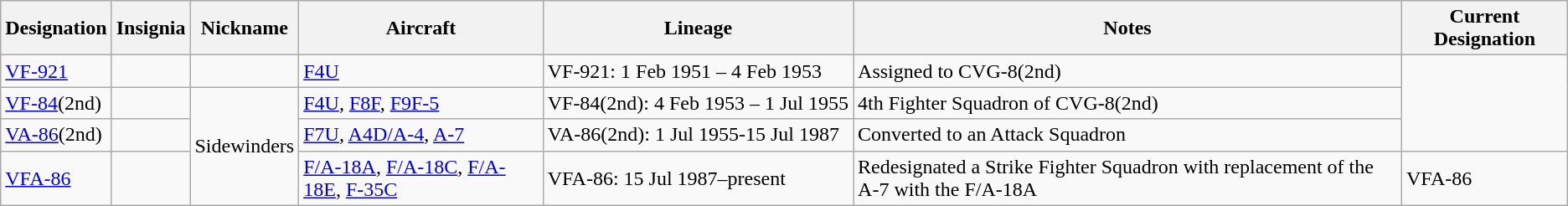<table class="wikitable">
<tr>
<th>Designation</th>
<th>Insignia</th>
<th>Nickname</th>
<th>Aircraft</th>
<th>Lineage</th>
<th>Notes</th>
<th>Current Designation</th>
</tr>
<tr>
<td><a href='#'>VF-921</a></td>
<td></td>
<td></td>
<td><a href='#'>F4U</a></td>
<td>VF-921: 1 Feb 1951 – 4 Feb 1953</td>
<td>Assigned to CVG-8(2nd)</td>
</tr>
<tr>
<td><a href='#'>VF-84</a>(2nd)</td>
<td></td>
<td Rowspan="3">Sidewinders</td>
<td><a href='#'>F4U</a>, <a href='#'>F8F</a>, <a href='#'>F9F-5</a></td>
<td style="white-space: nowrap;">VF-84(2nd): 4 Feb 1953 – 1 Jul 1955</td>
<td>4th Fighter Squadron of CVG-8(2nd)</td>
</tr>
<tr>
<td><a href='#'>VA-86</a>(2nd)</td>
<td></td>
<td><a href='#'>F7U</a>, <a href='#'>A4D/A-4</a>, <a href='#'>A-7</a></td>
<td>VA-86(2nd): 1 Jul 1955-15 Jul 1987</td>
<td>Converted to an Attack Squadron</td>
</tr>
<tr>
<td><a href='#'>VFA-86</a></td>
<td></td>
<td><a href='#'>F/A-18A</a>, <a href='#'>F/A-18C</a>, <a href='#'>F/A-18E</a>, <a href='#'>F-35C</a></td>
<td>VFA-86: 15 Jul 1987–present</td>
<td>Redesignated a Strike Fighter Squadron with replacement of the A-7 with the F/A-18A</td>
<td>VFA-86</td>
</tr>
</table>
